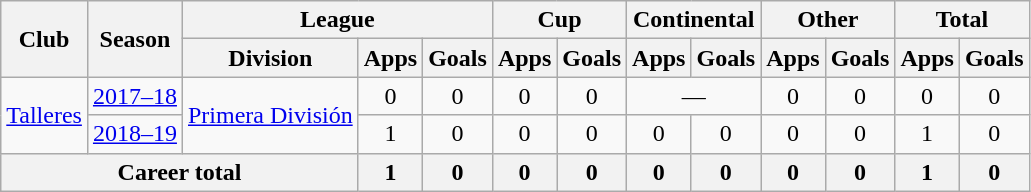<table class="wikitable" style="text-align:center">
<tr>
<th rowspan="2">Club</th>
<th rowspan="2">Season</th>
<th colspan="3">League</th>
<th colspan="2">Cup</th>
<th colspan="2">Continental</th>
<th colspan="2">Other</th>
<th colspan="2">Total</th>
</tr>
<tr>
<th>Division</th>
<th>Apps</th>
<th>Goals</th>
<th>Apps</th>
<th>Goals</th>
<th>Apps</th>
<th>Goals</th>
<th>Apps</th>
<th>Goals</th>
<th>Apps</th>
<th>Goals</th>
</tr>
<tr>
<td rowspan="2"><a href='#'>Talleres</a></td>
<td><a href='#'>2017–18</a></td>
<td rowspan="2"><a href='#'>Primera División</a></td>
<td>0</td>
<td>0</td>
<td>0</td>
<td>0</td>
<td colspan="2">—</td>
<td>0</td>
<td>0</td>
<td>0</td>
<td>0</td>
</tr>
<tr>
<td><a href='#'>2018–19</a></td>
<td>1</td>
<td>0</td>
<td>0</td>
<td>0</td>
<td>0</td>
<td>0</td>
<td>0</td>
<td>0</td>
<td>1</td>
<td>0</td>
</tr>
<tr>
<th colspan="3">Career total</th>
<th>1</th>
<th>0</th>
<th>0</th>
<th>0</th>
<th>0</th>
<th>0</th>
<th>0</th>
<th>0</th>
<th>1</th>
<th>0</th>
</tr>
</table>
